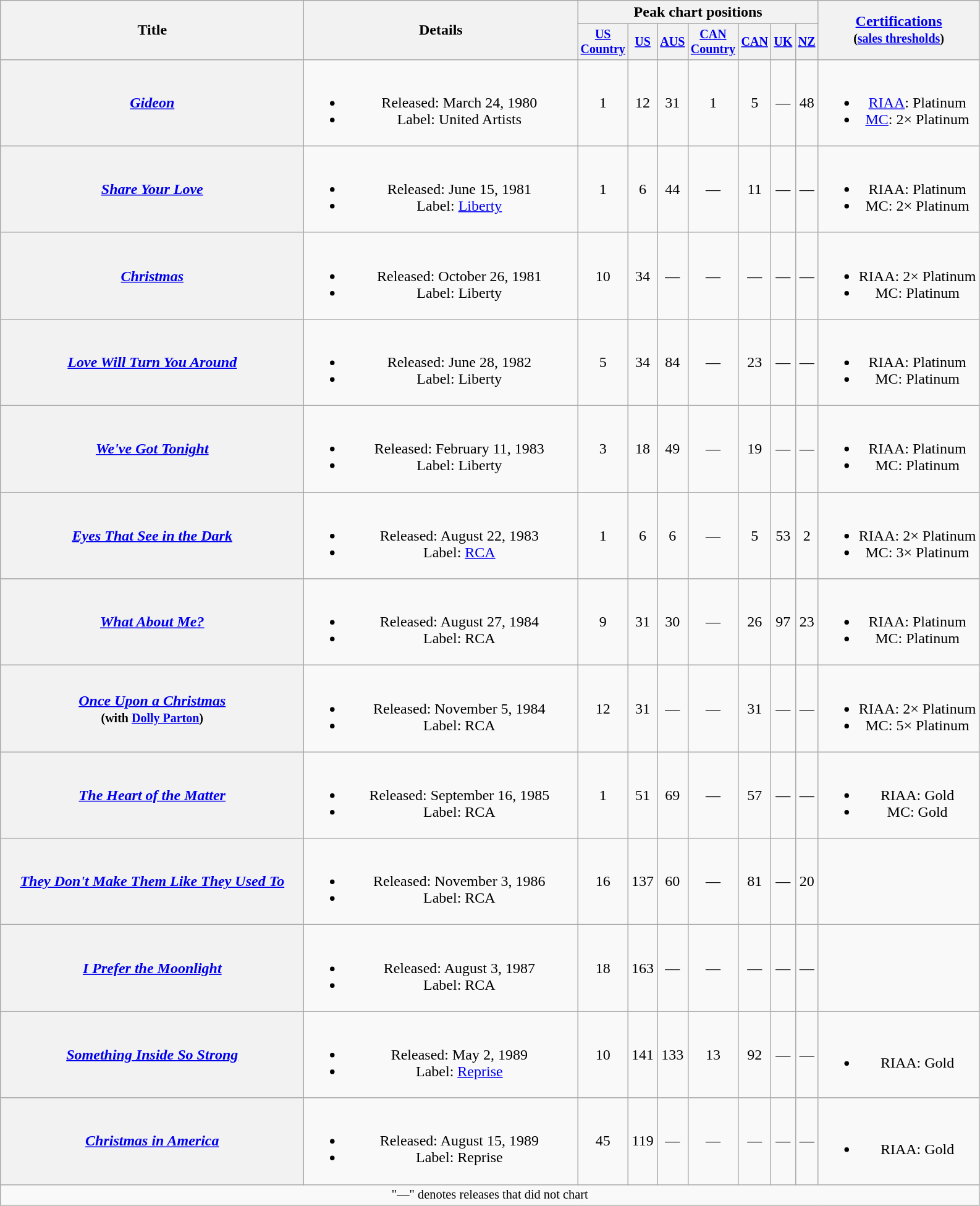<table class="wikitable plainrowheaders" style="text-align:center;">
<tr>
<th rowspan="2" style="width:20em;">Title</th>
<th rowspan="2" style="width:18em;">Details</th>
<th colspan="7">Peak chart positions</th>
<th rowspan="2"><a href='#'>Certifications</a><br><small>(<a href='#'>sales thresholds</a>)</small></th>
</tr>
<tr style="font-size:smaller;">
<th><a href='#'>US<br>Country</a><br></th>
<th><a href='#'>US</a><br></th>
<th><a href='#'>AUS</a><br></th>
<th><a href='#'>CAN<br>Country</a></th>
<th><a href='#'>CAN</a></th>
<th><a href='#'>UK</a><br></th>
<th><a href='#'>NZ</a></th>
</tr>
<tr>
<th scope="row"><em><a href='#'>Gideon</a></em></th>
<td><br><ul><li>Released: March 24, 1980</li><li>Label: United Artists</li></ul></td>
<td>1</td>
<td>12</td>
<td>31</td>
<td>1</td>
<td>5</td>
<td>—</td>
<td>48</td>
<td><br><ul><li><a href='#'>RIAA</a>: Platinum</li><li><a href='#'>MC</a>: 2× Platinum</li></ul></td>
</tr>
<tr>
<th scope="row"><em><a href='#'>Share Your Love</a></em></th>
<td><br><ul><li>Released: June 15, 1981</li><li>Label: <a href='#'>Liberty</a></li></ul></td>
<td>1</td>
<td>6</td>
<td>44</td>
<td>—</td>
<td>11</td>
<td>—</td>
<td>—</td>
<td><br><ul><li>RIAA: Platinum</li><li>MC: 2× Platinum</li></ul></td>
</tr>
<tr>
<th scope="row"><em><a href='#'>Christmas</a></em></th>
<td><br><ul><li>Released: October 26, 1981</li><li>Label: Liberty</li></ul></td>
<td>10</td>
<td>34</td>
<td>—</td>
<td>—</td>
<td>—</td>
<td>—</td>
<td>—</td>
<td><br><ul><li>RIAA: 2× Platinum</li><li>MC: Platinum</li></ul></td>
</tr>
<tr>
<th scope="row"><em><a href='#'>Love Will Turn You Around</a></em></th>
<td><br><ul><li>Released: June 28, 1982</li><li>Label: Liberty</li></ul></td>
<td>5</td>
<td>34</td>
<td>84</td>
<td>—</td>
<td>23</td>
<td>—</td>
<td>—</td>
<td><br><ul><li>RIAA: Platinum</li><li>MC: Platinum</li></ul></td>
</tr>
<tr>
<th scope="row"><em><a href='#'>We've Got Tonight</a></em></th>
<td><br><ul><li>Released: February 11, 1983</li><li>Label: Liberty</li></ul></td>
<td>3</td>
<td>18</td>
<td>49</td>
<td>—</td>
<td>19</td>
<td>—</td>
<td>—</td>
<td><br><ul><li>RIAA: Platinum</li><li>MC: Platinum</li></ul></td>
</tr>
<tr>
<th scope="row"><em><a href='#'>Eyes That See in the Dark</a></em></th>
<td><br><ul><li>Released: August 22, 1983</li><li>Label: <a href='#'>RCA</a></li></ul></td>
<td>1</td>
<td>6</td>
<td>6</td>
<td>—</td>
<td>5</td>
<td>53</td>
<td>2</td>
<td><br><ul><li>RIAA: 2× Platinum</li><li>MC: 3× Platinum</li></ul></td>
</tr>
<tr>
<th scope="row"><em><a href='#'>What About Me?</a></em></th>
<td><br><ul><li>Released: August 27, 1984</li><li>Label: RCA</li></ul></td>
<td>9</td>
<td>31</td>
<td>30</td>
<td>—</td>
<td>26</td>
<td>97</td>
<td>23</td>
<td><br><ul><li>RIAA: Platinum</li><li>MC: Platinum</li></ul></td>
</tr>
<tr>
<th scope="row"><em><a href='#'>Once Upon a Christmas</a></em><br><small>(with <a href='#'>Dolly Parton</a>)</small></th>
<td><br><ul><li>Released: November 5, 1984</li><li>Label: RCA</li></ul></td>
<td>12</td>
<td>31</td>
<td>—</td>
<td>—</td>
<td>31</td>
<td>—</td>
<td>—</td>
<td><br><ul><li>RIAA: 2× Platinum</li><li>MC: 5× Platinum</li></ul></td>
</tr>
<tr>
<th scope="row"><em><a href='#'>The Heart of the Matter</a></em></th>
<td><br><ul><li>Released: September 16, 1985</li><li>Label: RCA</li></ul></td>
<td>1</td>
<td>51</td>
<td>69</td>
<td>—</td>
<td>57</td>
<td>—</td>
<td>—</td>
<td><br><ul><li>RIAA: Gold</li><li>MC: Gold</li></ul></td>
</tr>
<tr>
<th scope="row"><em><a href='#'>They Don't Make Them Like They Used To</a></em></th>
<td><br><ul><li>Released: November 3, 1986</li><li>Label: RCA</li></ul></td>
<td>16</td>
<td>137</td>
<td>60</td>
<td>—</td>
<td>81</td>
<td>—</td>
<td>20</td>
<td></td>
</tr>
<tr>
<th scope="row"><em><a href='#'>I Prefer the Moonlight</a></em></th>
<td><br><ul><li>Released: August 3, 1987</li><li>Label: RCA</li></ul></td>
<td>18</td>
<td>163</td>
<td>—</td>
<td>—</td>
<td>—</td>
<td>—</td>
<td>—</td>
<td></td>
</tr>
<tr>
<th scope="row"><em><a href='#'>Something Inside So Strong</a></em></th>
<td><br><ul><li>Released: May 2, 1989</li><li>Label: <a href='#'>Reprise</a></li></ul></td>
<td>10</td>
<td>141</td>
<td>133</td>
<td>13</td>
<td>92</td>
<td>—</td>
<td>—</td>
<td><br><ul><li>RIAA: Gold</li></ul></td>
</tr>
<tr>
<th scope="row"><em><a href='#'>Christmas in America</a></em></th>
<td><br><ul><li>Released: August 15, 1989</li><li>Label: Reprise</li></ul></td>
<td>45</td>
<td>119</td>
<td>—</td>
<td>—</td>
<td>—</td>
<td>—</td>
<td>—</td>
<td><br><ul><li>RIAA: Gold</li></ul></td>
</tr>
<tr>
<td colspan="10" style="font-size:85%">"—" denotes releases that did not chart</td>
</tr>
</table>
